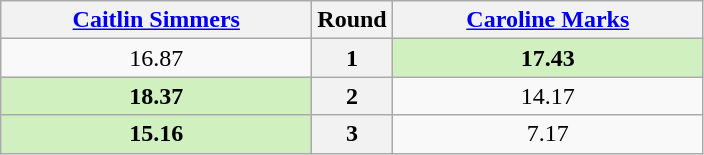<table class="wikitable">
<tr>
<th width=200> <a href='#'>Caitlin Simmers</a></th>
<th>Round</th>
<th width=200> <a href='#'>Caroline Marks</a></th>
</tr>
<tr>
<td align=center>16.87</td>
<th>1</th>
<td align=center bgcolor=d0f0c0><strong>17.43</strong></td>
</tr>
<tr>
<td align=center bgcolor=d0f0c0><strong>18.37</strong></td>
<th>2</th>
<td align=center>14.17</td>
</tr>
<tr>
<td align=center bgcolor=d0f0c0><strong>15.16</strong></td>
<th>3</th>
<td align=center>7.17</td>
</tr>
</table>
